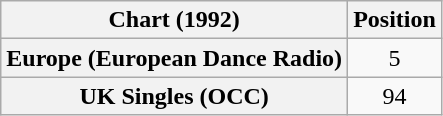<table class="wikitable plainrowheaders" style="text-align:center">
<tr>
<th>Chart (1992)</th>
<th>Position</th>
</tr>
<tr>
<th scope="row">Europe (European Dance Radio)</th>
<td>5</td>
</tr>
<tr>
<th scope="row">UK Singles (OCC)</th>
<td>94</td>
</tr>
</table>
